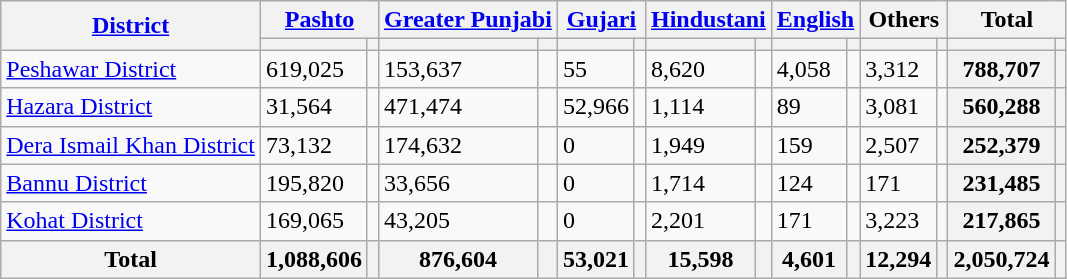<table class="wikitable sortable">
<tr>
<th rowspan="2"><a href='#'>District</a></th>
<th colspan="2"><a href='#'>Pashto</a></th>
<th colspan="2"><a href='#'>Greater Punjabi</a></th>
<th colspan="2"><a href='#'>Gujari</a></th>
<th colspan="2"><a href='#'>Hindustani</a></th>
<th colspan="2"><a href='#'>English</a></th>
<th colspan="2">Others</th>
<th colspan="2">Total</th>
</tr>
<tr>
<th><a href='#'></a></th>
<th></th>
<th></th>
<th></th>
<th></th>
<th></th>
<th></th>
<th></th>
<th></th>
<th></th>
<th></th>
<th></th>
<th></th>
<th></th>
</tr>
<tr>
<td><a href='#'>Peshawar District</a></td>
<td>619,025</td>
<td></td>
<td>153,637</td>
<td></td>
<td>55</td>
<td></td>
<td>8,620</td>
<td></td>
<td>4,058</td>
<td></td>
<td>3,312</td>
<td></td>
<th>788,707</th>
<th></th>
</tr>
<tr>
<td><a href='#'>Hazara District</a></td>
<td>31,564</td>
<td></td>
<td>471,474</td>
<td></td>
<td>52,966</td>
<td></td>
<td>1,114</td>
<td></td>
<td>89</td>
<td></td>
<td>3,081</td>
<td></td>
<th>560,288</th>
<th></th>
</tr>
<tr>
<td><a href='#'>Dera Ismail Khan District</a></td>
<td>73,132</td>
<td></td>
<td>174,632</td>
<td></td>
<td>0</td>
<td></td>
<td>1,949</td>
<td></td>
<td>159</td>
<td></td>
<td>2,507</td>
<td></td>
<th>252,379</th>
<th></th>
</tr>
<tr>
<td><a href='#'>Bannu District</a></td>
<td>195,820</td>
<td></td>
<td>33,656</td>
<td></td>
<td>0</td>
<td></td>
<td>1,714</td>
<td></td>
<td>124</td>
<td></td>
<td>171</td>
<td></td>
<th>231,485</th>
<th></th>
</tr>
<tr>
<td><a href='#'>Kohat District</a></td>
<td>169,065</td>
<td></td>
<td>43,205</td>
<td></td>
<td>0</td>
<td></td>
<td>2,201</td>
<td></td>
<td>171</td>
<td></td>
<td>3,223</td>
<td></td>
<th>217,865</th>
<th></th>
</tr>
<tr>
<th>Total</th>
<th>1,088,606</th>
<th></th>
<th>876,604</th>
<th></th>
<th>53,021</th>
<th></th>
<th>15,598</th>
<th></th>
<th>4,601</th>
<th></th>
<th>12,294</th>
<th></th>
<th>2,050,724</th>
<th></th>
</tr>
</table>
